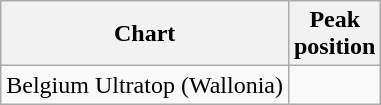<table class="wikitable">
<tr>
<th>Chart</th>
<th>Peak<br>position</th>
</tr>
<tr>
<td>Belgium Ultratop (Wallonia)</td>
<td></td>
</tr>
</table>
